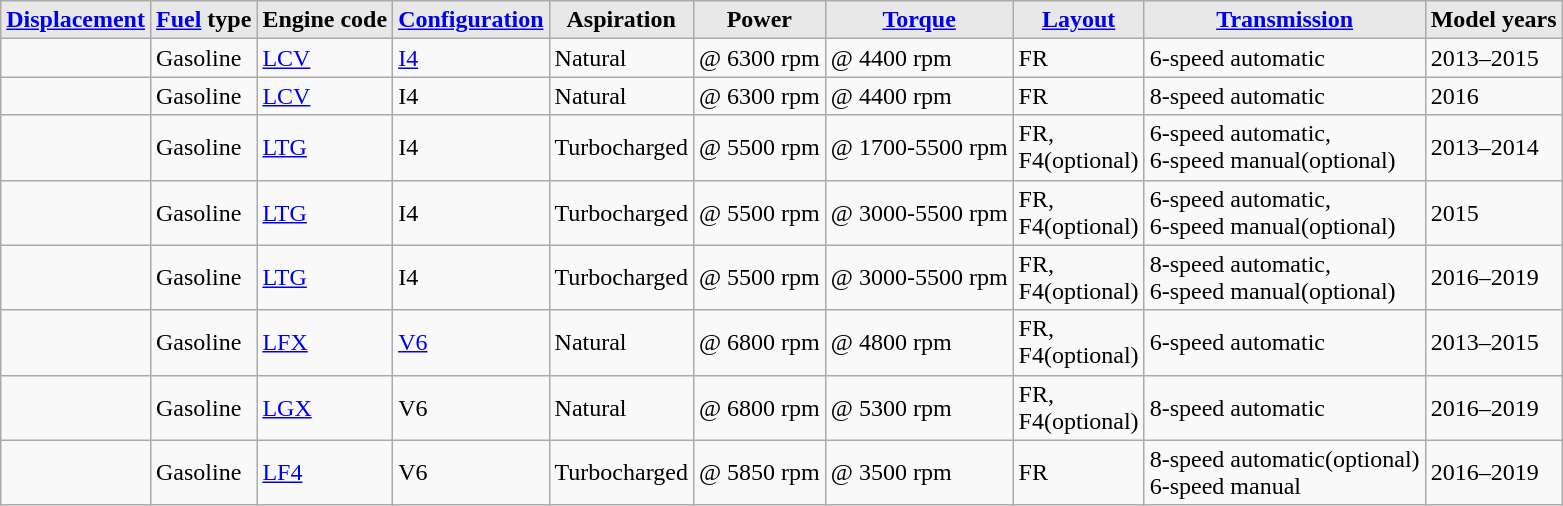<table class="wikitable">
<tr>
<th style = "background:#e8e8e8;"><a href='#'>Displacement</a></th>
<th style = "background:#e8e8e8;"><a href='#'>Fuel</a> type</th>
<th style = "background:#e8e8e8;">Engine code</th>
<th style = "background:#e8e8e8;"><a href='#'>Configuration</a></th>
<th style = "background:#e8e8e8;">Aspiration</th>
<th style = "background:#e8e8e8;">Power</th>
<th style = "background:#e8e8e8;"><a href='#'>Torque</a></th>
<th style = "background:#e8e8e8;"><a href='#'>Layout</a></th>
<th style = "background:#e8e8e8;"><a href='#'>Transmission</a></th>
<th style = "background:#e8e8e8;">Model years</th>
</tr>
<tr>
<td></td>
<td>Gasoline</td>
<td><a href='#'>LCV</a></td>
<td><a href='#'>I4</a></td>
<td>Natural</td>
<td> @ 6300 rpm</td>
<td> @ 4400 rpm</td>
<td>FR</td>
<td>6-speed automatic</td>
<td>2013–2015</td>
</tr>
<tr>
<td></td>
<td>Gasoline</td>
<td><a href='#'>LCV</a></td>
<td>I4</td>
<td>Natural</td>
<td> @ 6300 rpm</td>
<td> @ 4400 rpm</td>
<td>FR</td>
<td>8-speed automatic</td>
<td>2016</td>
</tr>
<tr>
<td></td>
<td>Gasoline</td>
<td><a href='#'>LTG</a></td>
<td>I4</td>
<td>Turbocharged</td>
<td> @ 5500 rpm</td>
<td> @ 1700-5500 rpm</td>
<td>FR, <br> F4(optional)</td>
<td>6-speed automatic, <br> 6-speed manual(optional)</td>
<td>2013–2014</td>
</tr>
<tr>
<td></td>
<td>Gasoline</td>
<td><a href='#'>LTG</a></td>
<td>I4</td>
<td>Turbocharged</td>
<td> @ 5500 rpm</td>
<td> @ 3000-5500 rpm</td>
<td>FR, <br> F4(optional)</td>
<td>6-speed automatic, <br> 6-speed manual(optional)</td>
<td>2015</td>
</tr>
<tr>
<td></td>
<td>Gasoline</td>
<td><a href='#'>LTG</a></td>
<td>I4</td>
<td>Turbocharged</td>
<td> @ 5500 rpm</td>
<td> @ 3000-5500 rpm</td>
<td>FR, <br> F4(optional)</td>
<td>8-speed automatic, <br> 6-speed manual(optional)</td>
<td>2016–2019</td>
</tr>
<tr>
<td></td>
<td>Gasoline</td>
<td><a href='#'>LFX</a></td>
<td><a href='#'>V6</a></td>
<td>Natural</td>
<td> @ 6800 rpm</td>
<td> @ 4800 rpm</td>
<td>FR, <br> F4(optional)</td>
<td>6-speed automatic</td>
<td>2013–2015</td>
</tr>
<tr>
<td></td>
<td>Gasoline</td>
<td><a href='#'>LGX</a></td>
<td>V6</td>
<td>Natural</td>
<td> @ 6800 rpm</td>
<td> @ 5300 rpm</td>
<td>FR, <br> F4(optional)</td>
<td>8-speed automatic</td>
<td>2016–2019</td>
</tr>
<tr>
<td></td>
<td>Gasoline</td>
<td><a href='#'>LF4</a></td>
<td>V6</td>
<td>Turbocharged</td>
<td> @ 5850 rpm</td>
<td> @ 3500 rpm</td>
<td>FR</td>
<td>8-speed automatic(optional) <br> 6-speed manual</td>
<td>2016–2019</td>
</tr>
</table>
